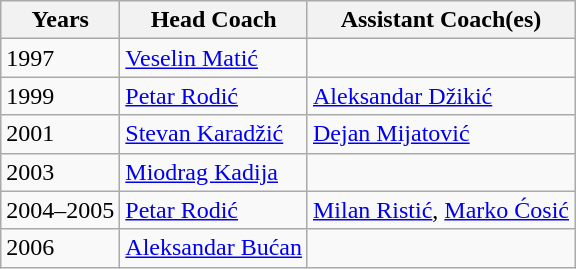<table class="wikitable">
<tr>
<th>Years</th>
<th>Head Coach</th>
<th>Assistant Coach(es)</th>
</tr>
<tr>
<td>1997</td>
<td><a href='#'>Veselin Matić</a></td>
<td></td>
</tr>
<tr>
<td>1999</td>
<td><a href='#'>Petar Rodić</a></td>
<td><a href='#'>Aleksandar Džikić</a></td>
</tr>
<tr>
<td>2001</td>
<td><a href='#'>Stevan Karadžić</a></td>
<td><a href='#'>Dejan Mijatović</a></td>
</tr>
<tr>
<td>2003</td>
<td><a href='#'>Miodrag Kadija</a></td>
<td></td>
</tr>
<tr>
<td>2004–2005</td>
<td><a href='#'>Petar Rodić</a></td>
<td><a href='#'>Milan Ristić</a>, <a href='#'>Marko Ćosić</a></td>
</tr>
<tr>
<td>2006</td>
<td><a href='#'>Aleksandar Bućan</a></td>
<td></td>
</tr>
</table>
